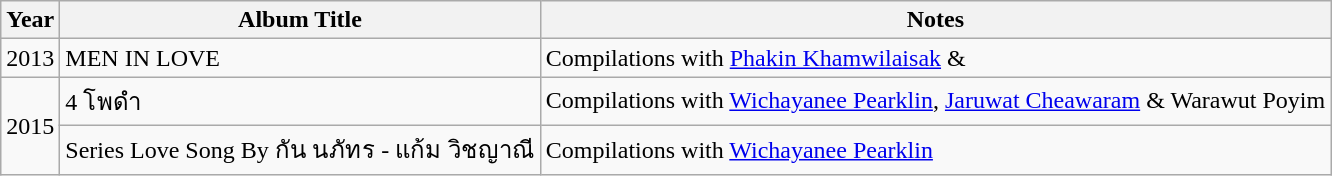<table class="wikitable">
<tr>
<th>Year</th>
<th>Album Title</th>
<th>Notes</th>
</tr>
<tr>
<td>2013</td>
<td>MEN IN LOVE</td>
<td>Compilations with <a href='#'>Phakin Khamwilaisak</a> & </td>
</tr>
<tr>
<td rowspan="2">2015</td>
<td>4 โพดำ</td>
<td>Compilations with <a href='#'>Wichayanee Pearklin</a>, <a href='#'>Jaruwat Cheawaram</a> & Warawut Poyim</td>
</tr>
<tr>
<td>Series Love Song By กัน นภัทร - แก้ม วิชญาณี</td>
<td>Compilations with <a href='#'>Wichayanee Pearklin</a></td>
</tr>
</table>
